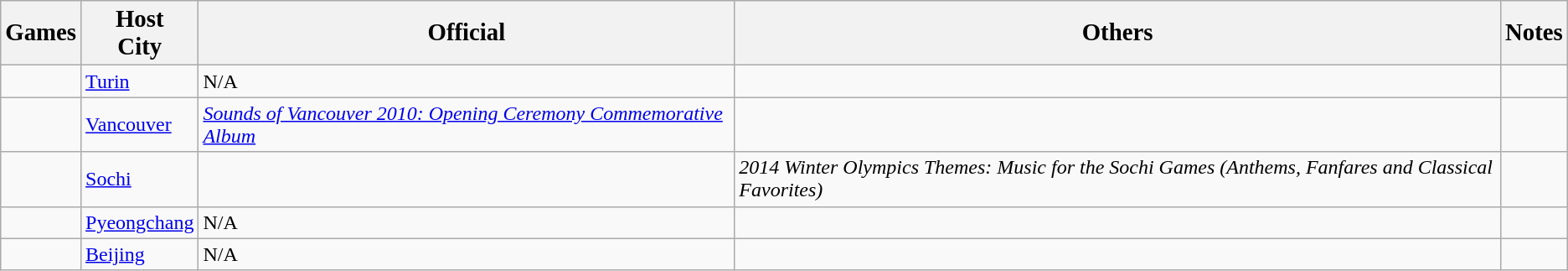<table class="wikitable sortable">
<tr>
<th><big>Games</big></th>
<th><big>Host <br>City</big></th>
<th><big>Official</big></th>
<th><big>Others</big></th>
<th><big>Notes</big></th>
</tr>
<tr>
<td></td>
<td><a href='#'>Turin</a></td>
<td>N/A</td>
<td></td>
<td></td>
</tr>
<tr>
<td></td>
<td><a href='#'>Vancouver</a></td>
<td><em><a href='#'>Sounds of Vancouver 2010: Opening Ceremony Commemorative Album</a></em></td>
<td></td>
<td></td>
</tr>
<tr>
<td></td>
<td><a href='#'>Sochi</a></td>
<td></td>
<td><em>2014 Winter Olympics Themes: Music for the Sochi Games (Anthems, Fanfares and Classical Favorites)</em></td>
<td></td>
</tr>
<tr>
<td></td>
<td><a href='#'>Pyeongchang</a></td>
<td>N/A</td>
<td></td>
<td></td>
</tr>
<tr>
<td></td>
<td><a href='#'>Beijing</a></td>
<td>N/A</td>
<td></td>
<td></td>
</tr>
</table>
